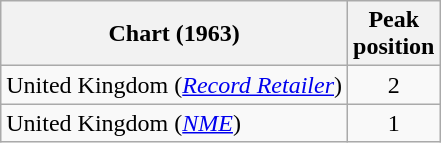<table class="wikitable sortable">
<tr>
<th>Chart (1963)</th>
<th>Peak<br>position</th>
</tr>
<tr>
<td>United Kingdom (<em><a href='#'>Record Retailer</a></em>)</td>
<td style="text-align:center;">2</td>
</tr>
<tr>
<td>United Kingdom (<em><a href='#'>NME</a></em>)</td>
<td style="text-align:center;">1</td>
</tr>
</table>
